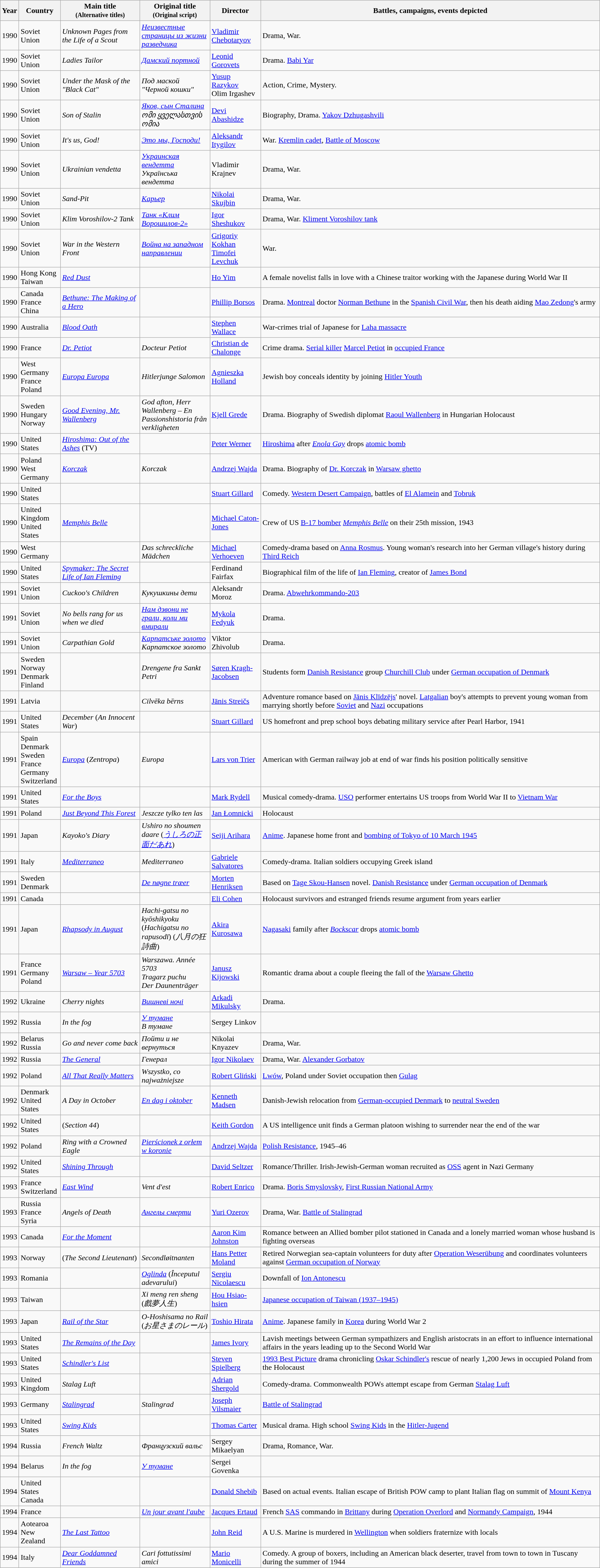<table class="wikitable sortable" style="width:100%;">
<tr>
<th class="unsortable">Year</th>
<th width="80">Country</th>
<th width="160">Main title<br><small>(Alternative titles)</small></th>
<th width="140">Original title<br><small>(Original script)</small></th>
<th width="100">Director</th>
<th class="unsortable">Battles, campaigns, events depicted</th>
</tr>
<tr>
<td>1990</td>
<td>Soviet Union</td>
<td><em>Unknown Pages from the Life of a Scout</em></td>
<td><em><a href='#'>Неизвестные страницы из жизни разведчика</a></em></td>
<td><a href='#'>Vladimir Chebotaryov</a></td>
<td>Drama, War.</td>
</tr>
<tr>
<td>1990</td>
<td>Soviet Union</td>
<td><em>Ladies Tailor</em></td>
<td><em><a href='#'>Дамский портной</a></em></td>
<td><a href='#'>Leonid Gorovets</a></td>
<td>Drama. <a href='#'>Babi Yar</a></td>
</tr>
<tr>
<td>1990</td>
<td>Soviet Union</td>
<td><em>Under the Mask of the "Black Cat"</em></td>
<td><em>Под маской "Черной кошки"</em></td>
<td><a href='#'>Yusup Razykov</a><br>Olim Irgashev</td>
<td>Action, Crime, Mystery.</td>
</tr>
<tr>
<td>1990</td>
<td>Soviet Union</td>
<td><em>Son of Stalin</em></td>
<td><em><a href='#'>Яков, сын Сталина</a></em><br><em>ომი ყველასთვის ომია</em></td>
<td><a href='#'>Devi Abashidze</a></td>
<td>Biography, Drama. <a href='#'>Yakov Dzhugashvili</a></td>
</tr>
<tr>
<td>1990</td>
<td>Soviet Union</td>
<td><em>It's us, God!</em></td>
<td><em><a href='#'>Это мы, Господи!</a></em></td>
<td><a href='#'>Aleksandr Itygilov</a></td>
<td>War. <a href='#'>Kremlin cadet</a>, <a href='#'>Battle of Moscow</a></td>
</tr>
<tr>
<td>1990</td>
<td>Soviet Union</td>
<td><em>Ukrainian vendetta</em></td>
<td><em><a href='#'>Украинская вендетта</a></em><br><em>Українська вендетта</em></td>
<td>Vladimir Krajnev</td>
<td>Drama, War.</td>
</tr>
<tr>
<td>1990</td>
<td>Soviet Union</td>
<td><em>Sand-Pit</em></td>
<td><em><a href='#'>Карьер</a></em></td>
<td><a href='#'>Nikolai Skujbin</a></td>
<td>Drama, War.</td>
</tr>
<tr>
<td>1990</td>
<td>Soviet Union</td>
<td><em>Klim Voroshilov-2 Tank</em></td>
<td><em><a href='#'>Танк «Клим Ворошилов-2»</a></em></td>
<td><a href='#'>Igor Sheshukov</a></td>
<td>Drama, War. <a href='#'>Kliment Voroshilov tank</a></td>
</tr>
<tr>
<td>1990</td>
<td>Soviet Union</td>
<td><em>War in the Western Front</em></td>
<td><em><a href='#'>Война на западном направлении</a></em></td>
<td><a href='#'>Grigoriy Kokhan</a><br><a href='#'>Timofei Levchuk</a></td>
<td>War.</td>
</tr>
<tr>
<td>1990</td>
<td>Hong Kong<br>Taiwan</td>
<td><em><a href='#'>Red Dust</a></em></td>
<td></td>
<td><a href='#'>Ho Yim</a></td>
<td>A female novelist falls in love with a Chinese traitor working with the Japanese during World War II</td>
</tr>
<tr>
<td>1990</td>
<td>Canada<br>France<br>China</td>
<td><em><a href='#'>Bethune: The Making of a Hero</a></em></td>
<td></td>
<td><a href='#'>Phillip Borsos</a></td>
<td>Drama. <a href='#'>Montreal</a> doctor <a href='#'>Norman Bethune</a> in the <a href='#'>Spanish Civil War</a>, then his death aiding <a href='#'>Mao Zedong</a>'s army</td>
</tr>
<tr>
<td>1990</td>
<td>Australia</td>
<td><em><a href='#'>Blood Oath</a></em></td>
<td></td>
<td><a href='#'>Stephen Wallace</a></td>
<td>War-crimes trial of Japanese for <a href='#'>Laha massacre</a></td>
</tr>
<tr>
<td>1990</td>
<td>France</td>
<td><em><a href='#'>Dr. Petiot</a></em></td>
<td><em>Docteur Petiot</em></td>
<td><a href='#'>Christian de Chalonge</a></td>
<td>Crime drama. <a href='#'>Serial killer</a> <a href='#'>Marcel Petiot</a> in <a href='#'>occupied France</a></td>
</tr>
<tr>
<td>1990</td>
<td>West Germany<br>France<br>Poland</td>
<td><em><a href='#'>Europa Europa</a></em></td>
<td><em>Hitlerjunge Salomon</em> </td>
<td><a href='#'>Agnieszka Holland</a></td>
<td>Jewish boy conceals identity by joining <a href='#'>Hitler Youth</a></td>
</tr>
<tr>
<td>1990</td>
<td>Sweden<br>Hungary<br>Norway</td>
<td><em><a href='#'>Good Evening, Mr. Wallenberg</a></em></td>
<td><em>God afton, Herr Wallenberg – En Passionshistoria från verkligheten</em> </td>
<td><a href='#'>Kjell Grede</a></td>
<td>Drama. Biography of Swedish diplomat <a href='#'>Raoul Wallenberg</a> in Hungarian Holocaust</td>
</tr>
<tr>
<td>1990</td>
<td>United States</td>
<td><em><a href='#'>Hiroshima: Out of the Ashes</a></em> (TV)</td>
<td></td>
<td><a href='#'>Peter Werner</a></td>
<td><a href='#'>Hiroshima</a> after <em><a href='#'>Enola Gay</a></em> drops <a href='#'>atomic bomb</a></td>
</tr>
<tr>
<td>1990</td>
<td>Poland<br>West Germany<br></td>
<td><em><a href='#'>Korczak</a></em></td>
<td><em>Korczak</em></td>
<td><a href='#'>Andrzej Wajda</a></td>
<td>Drama. Biography of <a href='#'>Dr. Korczak</a> in <a href='#'>Warsaw ghetto</a></td>
</tr>
<tr>
<td>1990</td>
<td>United States</td>
<td><em></em></td>
<td></td>
<td><a href='#'>Stuart Gillard</a></td>
<td>Comedy. <a href='#'>Western Desert Campaign</a>, battles of <a href='#'>El Alamein</a> and <a href='#'>Tobruk</a></td>
</tr>
<tr>
<td>1990</td>
<td>United Kingdom<br>United States</td>
<td><em><a href='#'>Memphis Belle</a></em></td>
<td></td>
<td><a href='#'>Michael Caton-Jones</a></td>
<td>Crew of US <a href='#'>B-17 bomber</a> <em><a href='#'>Memphis Belle</a></em> on their 25th mission, 1943</td>
</tr>
<tr>
<td>1990</td>
<td>West Germany</td>
<td><em></em></td>
<td><em>Das schreckliche Mädchen</em></td>
<td><a href='#'>Michael Verhoeven</a></td>
<td>Comedy-drama based on <a href='#'>Anna Rosmus</a>. Young woman's research into her German village's history during <a href='#'>Third Reich</a></td>
</tr>
<tr>
<td>1990</td>
<td>United States</td>
<td><em><a href='#'>Spymaker: The Secret Life of Ian Fleming</a></em></td>
<td></td>
<td>Ferdinand Fairfax</td>
<td>Biographical film of the life of <a href='#'>Ian Fleming</a>, creator of <a href='#'>James Bond</a></td>
</tr>
<tr>
<td>1991</td>
<td>Soviet Union</td>
<td><em>Cuckoo's Children</em></td>
<td><em>Кукушкины дети</em></td>
<td>Aleksandr Moroz</td>
<td>Drama. <a href='#'>Abwehrkommando-203</a></td>
</tr>
<tr>
<td>1991</td>
<td>Soviet Union</td>
<td><em>No bells rang for us when we died</em></td>
<td><em><a href='#'>Нам дзвони не грали, коли ми вмирали</a></em></td>
<td><a href='#'>Mykola Fedyuk</a></td>
<td>Drama.</td>
</tr>
<tr>
<td>1991</td>
<td>Soviet Union</td>
<td><em>Carpathian Gold</em></td>
<td><em><a href='#'>Карпатське золото</a></em><br><em>Карпатское золото</em></td>
<td>Viktor Zhivolub</td>
<td>Drama.</td>
</tr>
<tr>
<td>1991</td>
<td>Sweden<br>Norway<br>Denmark<br>Finland</td>
<td><em></em></td>
<td><em>Drengene fra Sankt Petri</em> </td>
<td><a href='#'>Søren Kragh-Jacobsen</a></td>
<td>Students form <a href='#'>Danish Resistance</a> group <a href='#'>Churchill Club</a> under <a href='#'>German occupation of Denmark</a></td>
</tr>
<tr>
<td>1991</td>
<td>Latvia</td>
<td><em></em></td>
<td><em>Cilvēka bērns</em></td>
<td><a href='#'>Jānis Streičs</a></td>
<td>Adventure romance based on <a href='#'>Jānis Klīdzējs</a>' novel. <a href='#'>Latgalian</a> boy's attempts to prevent young woman from marrying shortly before <a href='#'>Soviet</a> and <a href='#'>Nazi</a> occupations</td>
</tr>
<tr>
<td>1991</td>
<td>United States</td>
<td><em>December</em> (<em>An Innocent War</em>)</td>
<td></td>
<td><a href='#'>Stuart Gillard</a></td>
<td>US homefront and prep school boys debating military service after Pearl Harbor, 1941</td>
</tr>
<tr>
<td>1991</td>
<td>Spain<br>Denmark<br>Sweden<br>France<br>Germany<br>Switzerland</td>
<td><em><a href='#'>Europa</a></em> (<em>Zentropa</em>)</td>
<td><em>Europa</em></td>
<td><a href='#'>Lars von Trier</a></td>
<td>American with German railway job at end of war finds his position politically sensitive</td>
</tr>
<tr>
<td>1991</td>
<td>United States</td>
<td><em><a href='#'>For the Boys</a></em></td>
<td></td>
<td><a href='#'>Mark Rydell</a></td>
<td>Musical comedy-drama. <a href='#'>USO</a> performer entertains US troops from World War II to <a href='#'>Vietnam War</a></td>
</tr>
<tr>
<td>1991</td>
<td>Poland</td>
<td><em><a href='#'>Just Beyond This Forest</a></em></td>
<td><em>Jeszcze tylko ten las</em></td>
<td><a href='#'>Jan Łomnicki</a></td>
<td>Holocaust</td>
</tr>
<tr>
<td>1991</td>
<td>Japan</td>
<td><em>Kayoko's Diary</em></td>
<td><em>Ushiro no shoumen daare</em> (<em><a href='#'>うしろの正面だあれ</a></em>)</td>
<td><a href='#'>Seiji Arihara</a></td>
<td><a href='#'>Anime</a>. Japanese home front and <a href='#'>bombing of Tokyo of 10 March 1945</a></td>
</tr>
<tr>
<td>1991</td>
<td>Italy</td>
<td><em><a href='#'>Mediterraneo</a></em></td>
<td><em>Mediterraneo</em></td>
<td><a href='#'>Gabriele Salvatores</a></td>
<td>Comedy-drama. Italian soldiers occupying Greek island</td>
</tr>
<tr>
<td>1991</td>
<td>Sweden<br>Denmark</td>
<td><em></em></td>
<td><em><a href='#'>De nøgne træer</a></em></td>
<td><a href='#'>Morten Henriksen</a></td>
<td>Based on <a href='#'>Tage Skou-Hansen</a> novel. <a href='#'>Danish Resistance</a> under <a href='#'>German occupation of Denmark</a></td>
</tr>
<tr>
<td>1991</td>
<td>Canada</td>
<td><em></em></td>
<td></td>
<td><a href='#'>Eli Cohen</a></td>
<td>Holocaust survivors and estranged friends resume argument from years earlier</td>
</tr>
<tr>
<td>1991</td>
<td>Japan</td>
<td><em><a href='#'>Rhapsody in August</a></em></td>
<td><em>Hachi-gatsu no kyōshikyoku</em> (<em>Hachigatsu no rapusodī</em>) (<em>八月の狂詩曲</em>)</td>
<td><a href='#'>Akira Kurosawa</a></td>
<td><a href='#'>Nagasaki</a> family after <em><a href='#'>Bockscar</a></em> drops <a href='#'>atomic bomb</a></td>
</tr>
<tr>
<td>1991</td>
<td>France<br>Germany<br>Poland</td>
<td><em><a href='#'>Warsaw – Year 5703</a></em></td>
<td><em>Warszawa. Année 5703</em> <br><em>Tragarz puchu</em> <br><em>Der Daunenträger</em> </td>
<td><a href='#'>Janusz Kijowski</a></td>
<td>Romantic drama about a couple fleeing the fall of the <a href='#'>Warsaw Ghetto</a></td>
</tr>
<tr>
<td>1992</td>
<td>Ukraine</td>
<td><em>Cherry nights</em></td>
<td><em><a href='#'>Вишневі ночі</a></em></td>
<td><a href='#'>Arkadi Mikulsky</a></td>
<td>Drama.</td>
</tr>
<tr>
<td>1992</td>
<td>Russia</td>
<td><em>In the fog</em></td>
<td><em><a href='#'>У тумане</a></em><br><em>В тумане</em></td>
<td>Sergey Linkov</td>
<td></td>
</tr>
<tr>
<td>1992</td>
<td>Belarus<br>Russia</td>
<td><em>Go and never come back</em></td>
<td><em>Пойти и не вернуться</em></td>
<td>Nikolai Knyazev</td>
<td>Drama, War.</td>
</tr>
<tr>
<td>1992</td>
<td>Russia</td>
<td><em><a href='#'>The General</a></em></td>
<td><em>Генерал</em></td>
<td><a href='#'>Igor Nikolaev</a></td>
<td>Drama, War. <a href='#'>Alexander Gorbatov</a></td>
</tr>
<tr>
<td>1992</td>
<td>Poland</td>
<td><em><a href='#'>All That Really Matters</a></em></td>
<td><em>Wszystko, co najważniejsze</em></td>
<td><a href='#'>Robert Gliński</a></td>
<td><a href='#'>Lwów</a>, Poland under Soviet occupation then <a href='#'>Gulag</a></td>
</tr>
<tr>
<td>1992</td>
<td>Denmark<br>United States</td>
<td><em>A Day in October</em></td>
<td><em><a href='#'>En dag i oktober</a></em></td>
<td><a href='#'>Kenneth Madsen</a></td>
<td>Danish-Jewish relocation from <a href='#'>German-occupied Denmark</a> to <a href='#'>neutral Sweden</a></td>
</tr>
<tr>
<td>1992</td>
<td>United States</td>
<td><em></em> (<em>Section 44</em>)</td>
<td></td>
<td><a href='#'>Keith Gordon</a></td>
<td>A US intelligence unit finds a German platoon wishing to surrender near the end of the war</td>
</tr>
<tr>
<td>1992</td>
<td>Poland</td>
<td><em>Ring with a Crowned Eagle</em></td>
<td><em><a href='#'>Pierścionek z orłem w koronie</a></em></td>
<td><a href='#'>Andrzej Wajda</a></td>
<td><a href='#'>Polish Resistance</a>, 1945–46</td>
</tr>
<tr>
<td>1992</td>
<td>United States</td>
<td><em><a href='#'>Shining Through</a></em></td>
<td></td>
<td><a href='#'>David Seltzer</a></td>
<td>Romance/Thriller. Irish-Jewish-German woman recruited as <a href='#'>OSS</a> agent in Nazi Germany</td>
</tr>
<tr>
<td>1993</td>
<td>France<br>Switzerland</td>
<td><em><a href='#'>East Wind</a></em></td>
<td><em>Vent d'est</em></td>
<td><a href='#'>Robert Enrico</a></td>
<td>Drama. <a href='#'>Boris Smyslovsky</a>, <a href='#'>First Russian National Army</a></td>
</tr>
<tr>
<td>1993</td>
<td>Russia<br>France<br>Syria</td>
<td><em>Angels of Death</em></td>
<td><em><a href='#'>Ангелы смерти</a></em></td>
<td><a href='#'>Yuri Ozerov</a></td>
<td>Drama, War. <a href='#'>Battle of Stalingrad</a></td>
</tr>
<tr>
<td>1993</td>
<td>Canada</td>
<td><em><a href='#'>For the Moment</a></em></td>
<td></td>
<td><a href='#'>Aaron Kim Johnston</a></td>
<td>Romance between an Allied bomber pilot stationed in Canada and a lonely married woman whose husband is fighting overseas</td>
</tr>
<tr>
<td>1993</td>
<td>Norway</td>
<td><em></em> (<em>The Second Lieutenant</em>)</td>
<td><em>Secondløitnanten</em></td>
<td><a href='#'>Hans Petter Moland</a></td>
<td>Retired Norwegian sea-captain volunteers for duty after <a href='#'>Operation Weserübung</a> and coordinates volunteers against <a href='#'>German occupation of Norway</a></td>
</tr>
<tr>
<td>1993</td>
<td>Romania</td>
<td><em></em></td>
<td><em><a href='#'>Oglinda</a></em> (<em>Începutul adevarului</em>)</td>
<td><a href='#'>Sergiu Nicolaescu</a></td>
<td>Downfall of <a href='#'>Ion Antonescu</a></td>
</tr>
<tr>
<td>1993</td>
<td>Taiwan</td>
<td><em></em></td>
<td><em>Xi meng ren sheng</em> (<em>戲夢人生</em>)</td>
<td><a href='#'>Hou Hsiao-hsien</a></td>
<td><a href='#'>Japanese occupation of Taiwan (1937–1945)</a></td>
</tr>
<tr>
<td>1993</td>
<td>Japan</td>
<td><em><a href='#'>Rail of the Star</a></em></td>
<td><em>O-Hoshisama no Rail</em> (<em>お星さまのレール</em>)</td>
<td><a href='#'>Toshio Hirata</a></td>
<td><a href='#'>Anime</a>. Japanese family in <a href='#'>Korea</a> during World War 2</td>
</tr>
<tr>
<td>1993</td>
<td>United States</td>
<td><em><a href='#'>The Remains of the Day</a></em></td>
<td></td>
<td><a href='#'>James Ivory</a></td>
<td>Lavish meetings between German sympathizers and English aristocrats in an effort to influence international affairs in the years leading up to the Second World War</td>
</tr>
<tr>
<td>1993</td>
<td>United States</td>
<td><em><a href='#'>Schindler's List</a></em></td>
<td></td>
<td><a href='#'>Steven Spielberg</a></td>
<td><a href='#'>1993 Best Picture</a> drama chronicling <a href='#'>Oskar Schindler's</a> rescue of nearly 1,200 Jews in occupied Poland from the Holocaust</td>
</tr>
<tr>
<td>1993</td>
<td>United Kingdom</td>
<td><em>Stalag Luft</em></td>
<td></td>
<td><a href='#'>Adrian Shergold</a></td>
<td>Comedy-drama. Commonwealth POWs attempt escape from German <a href='#'>Stalag Luft</a></td>
</tr>
<tr>
<td>1993</td>
<td>Germany</td>
<td><em><a href='#'>Stalingrad</a></em></td>
<td><em>Stalingrad</em></td>
<td><a href='#'>Joseph Vilsmaier</a></td>
<td><a href='#'>Battle of Stalingrad</a></td>
</tr>
<tr>
<td>1993</td>
<td>United States</td>
<td><em><a href='#'>Swing Kids</a></em></td>
<td></td>
<td><a href='#'>Thomas Carter</a></td>
<td>Musical drama. High school <a href='#'>Swing Kids</a> in the <a href='#'>Hitler-Jugend</a></td>
</tr>
<tr>
<td>1994</td>
<td>Russia</td>
<td><em>French Waltz</em></td>
<td><em>Французский вальс</em></td>
<td>Sergey Mikaelyan</td>
<td>Drama, Romance, War.</td>
</tr>
<tr>
<td>1994</td>
<td>Belarus</td>
<td><em>In the fog</em></td>
<td><em><a href='#'>У тумане</a></em></td>
<td>Sergei Govenka</td>
<td></td>
</tr>
<tr>
<td>1994</td>
<td>United States<br>Canada</td>
<td><em></em></td>
<td></td>
<td><a href='#'>Donald Shebib</a></td>
<td>Based on actual events. Italian escape of British POW camp to plant Italian flag on summit of <a href='#'>Mount Kenya</a></td>
</tr>
<tr>
<td>1994</td>
<td>France</td>
<td><em></em></td>
<td><em><a href='#'>Un jour avant l'aube</a></em></td>
<td><a href='#'>Jacques Ertaud</a></td>
<td>French <a href='#'>SAS</a> commando in <a href='#'>Brittany</a> during <a href='#'>Operation Overlord</a> and <a href='#'>Normandy Campaign</a>, 1944</td>
</tr>
<tr>
<td>1994</td>
<td>Aotearoa New Zealand</td>
<td><em><a href='#'>The Last Tattoo</a></em></td>
<td></td>
<td><a href='#'>John Reid</a></td>
<td>A U.S. Marine is murdered in <a href='#'>Wellington</a> when soldiers fraternize with locals</td>
</tr>
<tr>
<td>1994</td>
<td>Italy</td>
<td><em><a href='#'>Dear Goddamned Friends</a></em></td>
<td><em>Cari fottutissimi amici</em></td>
<td><a href='#'>Mario Monicelli</a></td>
<td>Comedy. A group of boxers, including an American black deserter, travel from town to town in Tuscany during the summer of 1944</td>
</tr>
</table>
